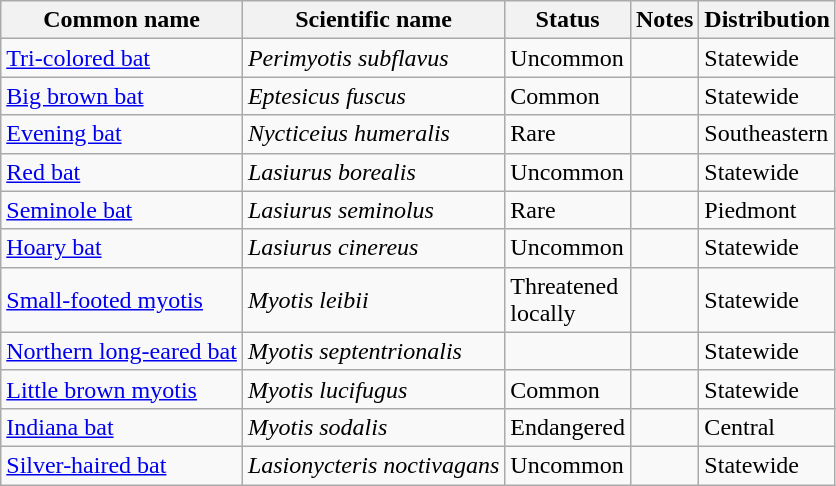<table class="wikitable">
<tr>
<th>Common name</th>
<th>Scientific  name</th>
<th>Status</th>
<th>Notes</th>
<th>Distribution</th>
</tr>
<tr>
<td><a href='#'>Tri-colored bat</a></td>
<td><em>Perimyotis subflavus</em></td>
<td>Uncommon</td>
<td></td>
<td>Statewide</td>
</tr>
<tr>
<td><a href='#'>Big brown bat</a></td>
<td><em>Eptesicus fuscus</em></td>
<td>Common</td>
<td></td>
<td>Statewide</td>
</tr>
<tr>
<td><a href='#'>Evening bat</a></td>
<td><em>Nycticeius humeralis</em></td>
<td>Rare</td>
<td></td>
<td>Southeastern</td>
</tr>
<tr>
<td><a href='#'>Red bat</a></td>
<td><em>Lasiurus borealis</em></td>
<td>Uncommon</td>
<td></td>
<td>Statewide</td>
</tr>
<tr>
<td><a href='#'>Seminole bat</a></td>
<td><em>Lasiurus seminolus</em></td>
<td>Rare</td>
<td></td>
<td>Piedmont</td>
</tr>
<tr>
<td><a href='#'>Hoary bat</a></td>
<td><em>Lasiurus cinereus</em></td>
<td>Uncommon</td>
<td></td>
<td>Statewide</td>
</tr>
<tr>
<td><a href='#'>Small-footed myotis</a></td>
<td><em>Myotis leibii</em></td>
<td>Threatened<br>locally</td>
<td></td>
<td>Statewide</td>
</tr>
<tr>
<td><a href='#'>Northern long-eared bat</a></td>
<td><em>Myotis septentrionalis</em></td>
<td></td>
<td></td>
<td>Statewide</td>
</tr>
<tr>
<td><a href='#'>Little brown myotis</a></td>
<td><em>Myotis lucifugus</em></td>
<td>Common</td>
<td></td>
<td>Statewide</td>
</tr>
<tr>
<td><a href='#'>Indiana bat</a></td>
<td><em>Myotis sodalis</em></td>
<td>Endangered</td>
<td></td>
<td>Central</td>
</tr>
<tr>
<td><a href='#'>Silver-haired bat</a></td>
<td><em>Lasionycteris noctivagans</em></td>
<td>Uncommon</td>
<td></td>
<td>Statewide</td>
</tr>
</table>
